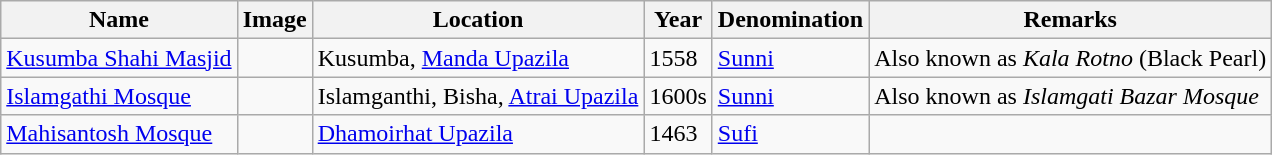<table class="wikitable sortable">
<tr>
<th>Name</th>
<th align=center class=unsortable>Image</th>
<th>Location</th>
<th>Year</th>
<th>Denomination</th>
<th align=left class=unsortable>Remarks</th>
</tr>
<tr valign=top>
<td><a href='#'>Kusumba Shahi Masjid</a></td>
<td></td>
<td>Kusumba, <a href='#'>Manda Upazila</a></td>
<td>1558</td>
<td><a href='#'>Sunni</a></td>
<td>Also known as <em>Kala Rotno</em> (Black Pearl)</td>
</tr>
<tr valign=top>
<td><a href='#'>Islamgathi Mosque</a></td>
<td></td>
<td>Islamganthi, Bisha, <a href='#'>Atrai Upazila</a></td>
<td>1600s</td>
<td><a href='#'>Sunni</a></td>
<td>Also known as <em>Islamgati Bazar Mosque</em></td>
</tr>
<tr valign=top>
<td><a href='#'>Mahisantosh Mosque</a></td>
<td></td>
<td><a href='#'>Dhamoirhat Upazila</a></td>
<td>1463</td>
<td><a href='#'>Sufi</a></td>
<td></td>
</tr>
</table>
